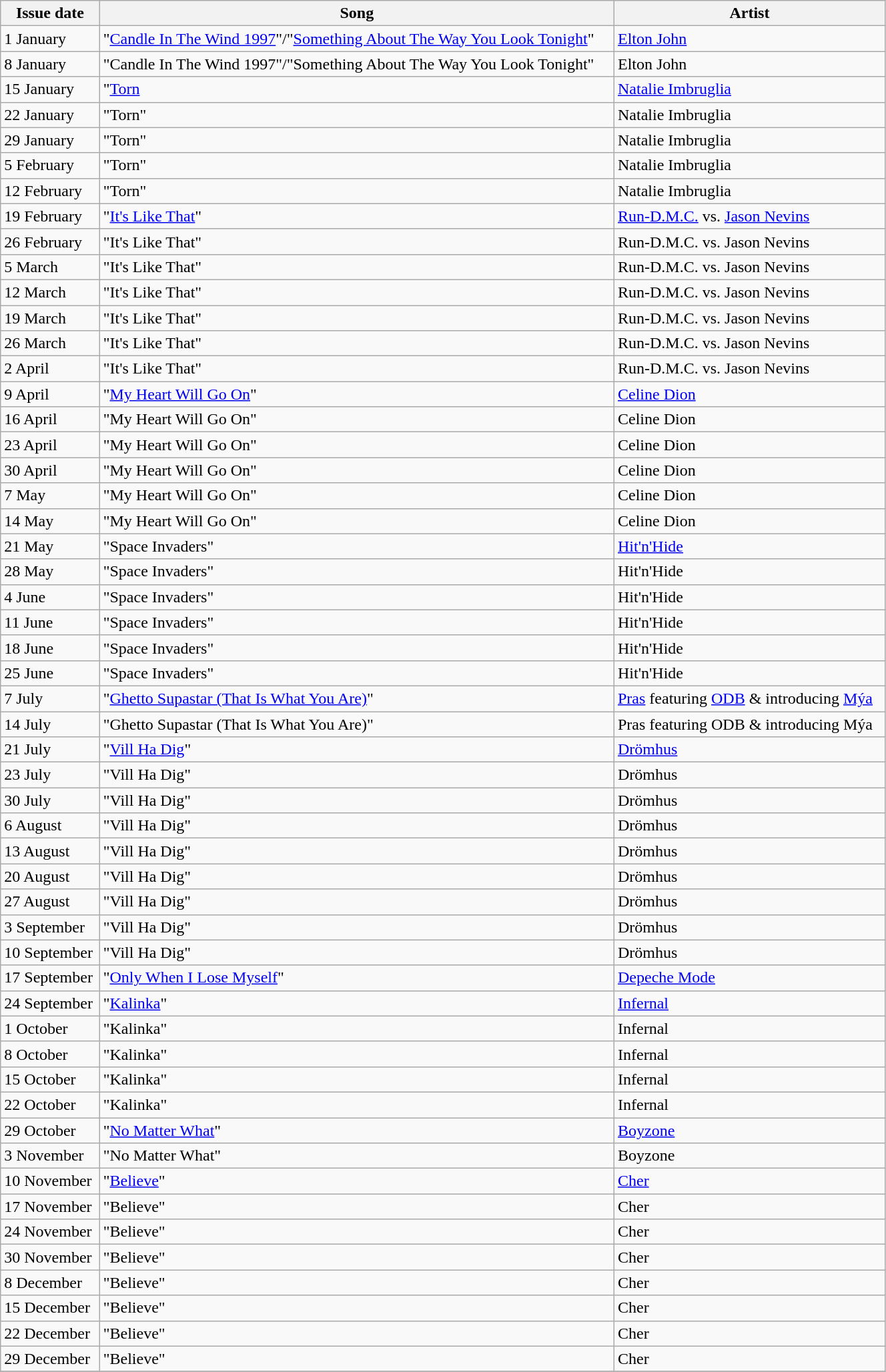<table width="70%" class=wikitable>
<tr>
<th>Issue date</th>
<th>Song</th>
<th>Artist</th>
</tr>
<tr>
<td>1 January</td>
<td>"<a href='#'>Candle In The Wind 1997</a>"/"<a href='#'>Something About The Way You Look Tonight</a>"</td>
<td><a href='#'>Elton John</a></td>
</tr>
<tr>
<td>8 January</td>
<td>"Candle In The Wind 1997"/"Something About The Way You Look Tonight"</td>
<td>Elton John</td>
</tr>
<tr>
<td>15 January</td>
<td>"<a href='#'>Torn</a></td>
<td><a href='#'>Natalie Imbruglia</a></td>
</tr>
<tr>
<td>22 January</td>
<td>"Torn"</td>
<td>Natalie Imbruglia</td>
</tr>
<tr>
<td>29 January</td>
<td>"Torn"</td>
<td>Natalie Imbruglia</td>
</tr>
<tr>
<td>5 February</td>
<td>"Torn"</td>
<td>Natalie Imbruglia</td>
</tr>
<tr>
<td>12 February</td>
<td>"Torn"</td>
<td>Natalie Imbruglia</td>
</tr>
<tr>
<td>19 February</td>
<td>"<a href='#'>It's Like That</a>"</td>
<td><a href='#'>Run-D.M.C.</a> vs. <a href='#'>Jason Nevins</a></td>
</tr>
<tr>
<td>26 February</td>
<td>"It's Like That"</td>
<td>Run-D.M.C. vs. Jason Nevins</td>
</tr>
<tr>
<td>5 March</td>
<td>"It's Like That"</td>
<td>Run-D.M.C. vs. Jason Nevins</td>
</tr>
<tr>
<td>12 March</td>
<td>"It's Like That"</td>
<td>Run-D.M.C. vs. Jason Nevins</td>
</tr>
<tr>
<td>19 March</td>
<td>"It's Like That"</td>
<td>Run-D.M.C. vs. Jason Nevins</td>
</tr>
<tr>
<td>26 March</td>
<td>"It's Like That"</td>
<td>Run-D.M.C. vs. Jason Nevins</td>
</tr>
<tr>
<td>2 April</td>
<td>"It's Like That"</td>
<td>Run-D.M.C. vs. Jason Nevins</td>
</tr>
<tr>
<td>9 April</td>
<td>"<a href='#'>My Heart Will Go On</a>"</td>
<td><a href='#'>Celine Dion</a></td>
</tr>
<tr>
<td>16 April</td>
<td>"My Heart Will Go On"</td>
<td>Celine Dion</td>
</tr>
<tr>
<td>23 April</td>
<td>"My Heart Will Go On"</td>
<td>Celine Dion</td>
</tr>
<tr>
<td>30 April</td>
<td>"My Heart Will Go On"</td>
<td>Celine Dion</td>
</tr>
<tr>
<td>7 May</td>
<td>"My Heart Will Go On"</td>
<td>Celine Dion</td>
</tr>
<tr>
<td>14 May</td>
<td>"My Heart Will Go On"</td>
<td>Celine Dion</td>
</tr>
<tr>
<td>21 May</td>
<td>"Space Invaders"</td>
<td><a href='#'>Hit'n'Hide</a></td>
</tr>
<tr>
<td>28 May</td>
<td>"Space Invaders"</td>
<td>Hit'n'Hide</td>
</tr>
<tr>
<td>4 June</td>
<td>"Space Invaders"</td>
<td>Hit'n'Hide</td>
</tr>
<tr>
<td>11 June</td>
<td>"Space Invaders"</td>
<td>Hit'n'Hide</td>
</tr>
<tr>
<td>18 June</td>
<td>"Space Invaders"</td>
<td>Hit'n'Hide</td>
</tr>
<tr>
<td>25 June</td>
<td>"Space Invaders"</td>
<td>Hit'n'Hide</td>
</tr>
<tr>
<td>7 July</td>
<td>"<a href='#'>Ghetto Supastar (That Is What You Are)</a>"</td>
<td><a href='#'>Pras</a> featuring <a href='#'>ODB</a> & introducing <a href='#'>Mýa</a></td>
</tr>
<tr>
<td>14 July</td>
<td>"Ghetto Supastar (That Is What You Are)"</td>
<td>Pras featuring ODB & introducing Mýa</td>
</tr>
<tr>
<td>21 July</td>
<td>"<a href='#'>Vill Ha Dig</a>"</td>
<td><a href='#'>Drömhus</a></td>
</tr>
<tr>
<td>23 July</td>
<td>"Vill Ha Dig"</td>
<td>Drömhus</td>
</tr>
<tr>
<td>30 July</td>
<td>"Vill Ha Dig"</td>
<td>Drömhus</td>
</tr>
<tr>
<td>6 August</td>
<td>"Vill Ha Dig"</td>
<td>Drömhus</td>
</tr>
<tr>
<td>13 August</td>
<td>"Vill Ha Dig"</td>
<td>Drömhus</td>
</tr>
<tr>
<td>20 August</td>
<td>"Vill Ha Dig"</td>
<td>Drömhus</td>
</tr>
<tr>
<td>27 August</td>
<td>"Vill Ha Dig"</td>
<td>Drömhus</td>
</tr>
<tr>
<td>3 September</td>
<td>"Vill Ha Dig"</td>
<td>Drömhus</td>
</tr>
<tr>
<td>10 September</td>
<td>"Vill Ha Dig"</td>
<td>Drömhus</td>
</tr>
<tr>
<td>17 September</td>
<td>"<a href='#'>Only When I Lose Myself</a>"</td>
<td><a href='#'>Depeche Mode</a></td>
</tr>
<tr>
<td>24 September</td>
<td>"<a href='#'>Kalinka</a>"</td>
<td><a href='#'>Infernal</a></td>
</tr>
<tr>
<td>1 October</td>
<td>"Kalinka"</td>
<td>Infernal</td>
</tr>
<tr>
<td>8 October</td>
<td>"Kalinka"</td>
<td>Infernal</td>
</tr>
<tr>
<td>15 October</td>
<td>"Kalinka"</td>
<td>Infernal</td>
</tr>
<tr>
<td>22 October</td>
<td>"Kalinka"</td>
<td>Infernal</td>
</tr>
<tr>
<td>29 October</td>
<td>"<a href='#'>No Matter What</a>"</td>
<td><a href='#'>Boyzone</a></td>
</tr>
<tr>
<td>3 November</td>
<td>"No Matter What"</td>
<td>Boyzone</td>
</tr>
<tr>
<td>10 November</td>
<td>"<a href='#'>Believe</a>"</td>
<td><a href='#'>Cher</a></td>
</tr>
<tr>
<td>17 November</td>
<td>"Believe"</td>
<td>Cher</td>
</tr>
<tr>
<td>24 November</td>
<td>"Believe"</td>
<td>Cher</td>
</tr>
<tr>
<td>30 November</td>
<td>"Believe"</td>
<td>Cher</td>
</tr>
<tr>
<td>8 December</td>
<td>"Believe"</td>
<td>Cher</td>
</tr>
<tr>
<td>15 December</td>
<td>"Believe"</td>
<td>Cher</td>
</tr>
<tr>
<td>22 December</td>
<td>"Believe"</td>
<td>Cher</td>
</tr>
<tr>
<td>29 December</td>
<td>"Believe"</td>
<td>Cher</td>
</tr>
<tr>
</tr>
</table>
